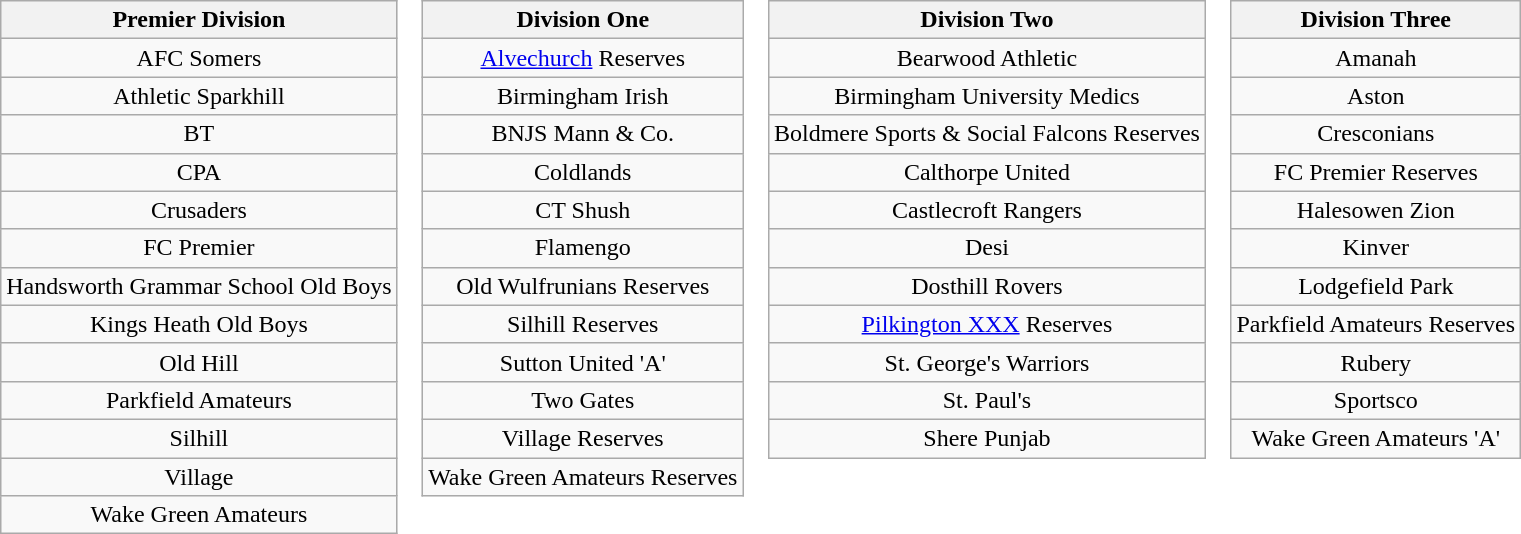<table border=0 cellpadding=0 cellspacing=0>
<tr>
<td valign="top"><br><table class="wikitable" style="text-align: center;">
<tr>
<th>Premier Division</th>
</tr>
<tr>
<td>AFC Somers</td>
</tr>
<tr>
<td>Athletic Sparkhill</td>
</tr>
<tr>
<td>BT</td>
</tr>
<tr>
<td>CPA</td>
</tr>
<tr>
<td>Crusaders</td>
</tr>
<tr>
<td>FC Premier</td>
</tr>
<tr>
<td>Handsworth Grammar School Old Boys</td>
</tr>
<tr>
<td>Kings Heath Old Boys</td>
</tr>
<tr>
<td>Old Hill</td>
</tr>
<tr>
<td>Parkfield Amateurs</td>
</tr>
<tr>
<td>Silhill</td>
</tr>
<tr>
<td>Village</td>
</tr>
<tr>
<td>Wake Green Amateurs</td>
</tr>
</table>
</td>
<td valign="top"><br><table class="wikitable" style="text-align: center;">
<tr>
<th>Division One</th>
</tr>
<tr>
<td><a href='#'>Alvechurch</a> Reserves</td>
</tr>
<tr>
<td>Birmingham Irish</td>
</tr>
<tr>
<td>BNJS Mann & Co.</td>
</tr>
<tr>
<td>Coldlands</td>
</tr>
<tr>
<td>CT Shush</td>
</tr>
<tr>
<td>Flamengo</td>
</tr>
<tr>
<td>Old Wulfrunians Reserves</td>
</tr>
<tr>
<td>Silhill Reserves</td>
</tr>
<tr>
<td>Sutton United 'A'</td>
</tr>
<tr>
<td>Two Gates</td>
</tr>
<tr>
<td>Village Reserves</td>
</tr>
<tr>
<td>Wake Green Amateurs Reserves</td>
</tr>
</table>
</td>
<td valign="top"><br><table class="wikitable" style="text-align: center;">
<tr>
<th>Division Two</th>
</tr>
<tr>
<td>Bearwood Athletic</td>
</tr>
<tr>
<td>Birmingham University Medics</td>
</tr>
<tr>
<td>Boldmere Sports & Social Falcons Reserves</td>
</tr>
<tr>
<td>Calthorpe United</td>
</tr>
<tr>
<td>Castlecroft Rangers</td>
</tr>
<tr>
<td>Desi</td>
</tr>
<tr>
<td>Dosthill Rovers</td>
</tr>
<tr>
<td><a href='#'>Pilkington XXX</a> Reserves</td>
</tr>
<tr>
<td>St. George's Warriors</td>
</tr>
<tr>
<td>St. Paul's</td>
</tr>
<tr>
<td>Shere Punjab</td>
</tr>
</table>
</td>
<td valign="top"><br><table class="wikitable" style="text-align: center;">
<tr>
<th>Division Three</th>
</tr>
<tr>
<td>Amanah</td>
</tr>
<tr>
<td>Aston</td>
</tr>
<tr>
<td>Cresconians</td>
</tr>
<tr>
<td>FC Premier Reserves</td>
</tr>
<tr>
<td>Halesowen Zion</td>
</tr>
<tr>
<td>Kinver</td>
</tr>
<tr>
<td>Lodgefield Park</td>
</tr>
<tr>
<td>Parkfield Amateurs Reserves</td>
</tr>
<tr>
<td>Rubery</td>
</tr>
<tr>
<td>Sportsco</td>
</tr>
<tr>
<td>Wake Green Amateurs 'A'</td>
</tr>
</table>
</td>
</tr>
</table>
